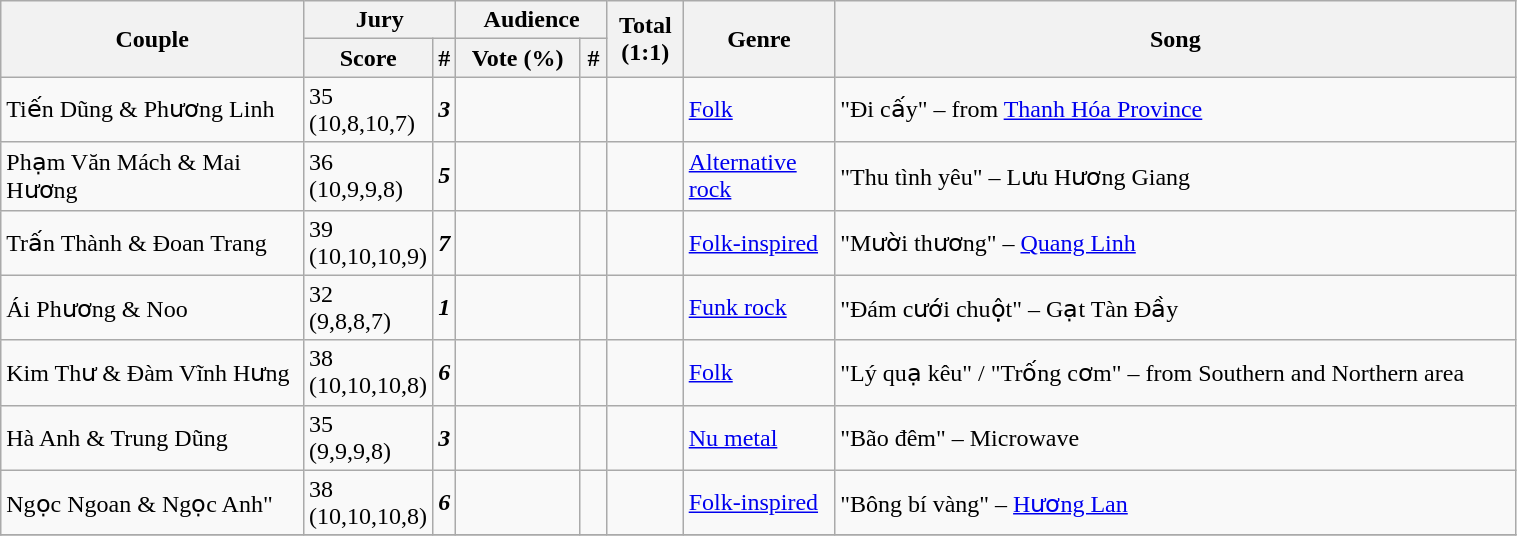<table class="wikitable" style="width:80%;">
<tr>
<th rowspan=2 style="width:20%;">Couple</th>
<th colspan=2 style="width:10%;">Jury</th>
<th colspan=2 style="width:10%;">Audience</th>
<th rowspan=2 style="width:5%;">Total<br> (1:1)</th>
<th rowspan=2 style="width:10%;">Genre</th>
<th rowspan=2 style="width:45%;">Song</th>
</tr>
<tr>
<th>Score</th>
<th>#</th>
<th>Vote (%)</th>
<th>#</th>
</tr>
<tr>
<td>Tiến Dũng & Phương Linh</td>
<td>35<br> (10,8,10,7)</td>
<td><strong><em>3</em></strong></td>
<td></td>
<td><strong><em></em></strong></td>
<td><strong><em></em></strong></td>
<td><a href='#'>Folk</a></td>
<td>"Đi cấy"  – from <a href='#'>Thanh Hóa Province</a></td>
</tr>
<tr>
<td>Phạm Văn Mách & Mai Hương</td>
<td>36<br> (10,9,9,8)</td>
<td><strong><em>5</em></strong></td>
<td></td>
<td><strong><em></em></strong></td>
<td><strong><em></em></strong></td>
<td><a href='#'>Alternative rock</a></td>
<td>"Thu tình yêu" – Lưu Hương Giang</td>
</tr>
<tr>
<td>Trấn Thành & Đoan Trang</td>
<td>39<br> (10,10,10,9)</td>
<td><strong><em>7</em></strong></td>
<td></td>
<td><strong><em></em></strong></td>
<td><strong><em></em></strong></td>
<td><a href='#'>Folk-inspired</a></td>
<td>"Mười thương" – <a href='#'>Quang Linh</a></td>
</tr>
<tr>
<td>Ái Phương & Noo</td>
<td>32<br> (9,8,8,7)</td>
<td><strong><em>1</em></strong></td>
<td></td>
<td><strong><em></em></strong></td>
<td><strong><em></em></strong></td>
<td><a href='#'>Funk rock</a></td>
<td>"Đám cưới chuột" – Gạt Tàn Đầy</td>
</tr>
<tr>
<td>Kim Thư & Đàm Vĩnh Hưng</td>
<td>38<br> (10,10,10,8)</td>
<td><strong><em>6</em></strong></td>
<td></td>
<td><strong><em></em></strong></td>
<td><strong><em></em></strong></td>
<td><a href='#'>Folk</a></td>
<td>"Lý quạ kêu" / "Trống cơm" – from Southern and Northern area</td>
</tr>
<tr>
<td>Hà Anh & Trung Dũng</td>
<td>35<br> (9,9,9,8)</td>
<td><strong><em>3</em></strong></td>
<td></td>
<td><strong><em></em></strong></td>
<td><strong><em></em></strong></td>
<td><a href='#'>Nu metal</a></td>
<td>"Bão đêm" – Microwave</td>
</tr>
<tr>
<td>Ngọc Ngoan & Ngọc Anh"</td>
<td>38<br> (10,10,10,8)</td>
<td><strong><em>6</em></strong></td>
<td></td>
<td><strong><em></em></strong></td>
<td><strong><em></em></strong></td>
<td><a href='#'>Folk-inspired</a></td>
<td>"Bông bí vàng" – <a href='#'>Hương Lan</a></td>
</tr>
<tr>
</tr>
</table>
